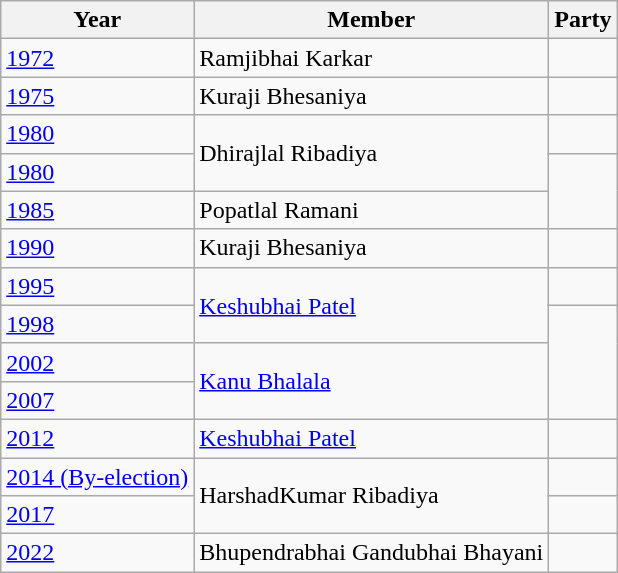<table class="wikitable sortable">
<tr>
<th>Year</th>
<th>Member</th>
<th colspan="2">Party</th>
</tr>
<tr>
<td><a href='#'>1972</a></td>
<td>Ramjibhai Karkar</td>
<td></td>
</tr>
<tr>
<td><a href='#'>1975</a></td>
<td>Kuraji Bhesaniya</td>
<td></td>
</tr>
<tr>
<td><a href='#'>1980</a></td>
<td rowspan="2">Dhirajlal Ribadiya</td>
<td></td>
</tr>
<tr>
<td><a href='#'>1980</a></td>
</tr>
<tr>
<td><a href='#'>1985</a></td>
<td>Popatlal Ramani</td>
</tr>
<tr>
<td><a href='#'>1990</a></td>
<td>Kuraji Bhesaniya</td>
<td></td>
</tr>
<tr>
<td><a href='#'>1995</a></td>
<td rowspan="2"><a href='#'>Keshubhai Patel</a></td>
<td></td>
</tr>
<tr>
<td><a href='#'>1998</a></td>
</tr>
<tr>
<td><a href='#'>2002</a></td>
<td rowspan="2"><a href='#'>Kanu Bhalala</a></td>
</tr>
<tr>
<td><a href='#'>2007</a></td>
</tr>
<tr>
<td><a href='#'>2012</a></td>
<td><a href='#'>Keshubhai Patel</a></td>
<td></td>
</tr>
<tr>
<td><a href='#'>2014 (By-election)</a></td>
<td rowspan="2">HarshadKumar Ribadiya</td>
<td></td>
</tr>
<tr>
<td><a href='#'>2017</a></td>
</tr>
<tr>
<td><a href='#'>2022</a></td>
<td>Bhupendrabhai Gandubhai Bhayani</td>
<td></td>
</tr>
</table>
